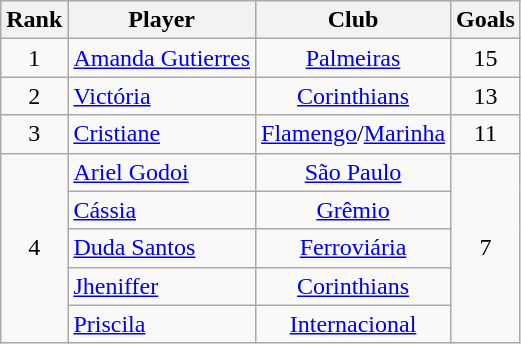<table class="wikitable" style="text-align:center">
<tr>
<th>Rank</th>
<th>Player</th>
<th>Club</th>
<th>Goals</th>
</tr>
<tr>
<td>1</td>
<td align=left> <a href='#'>Amanda Gutierres</a></td>
<td><a href='#'>Palmeiras</a></td>
<td>15</td>
</tr>
<tr>
<td>2</td>
<td align=left> <a href='#'>Victória</a></td>
<td><a href='#'>Corinthians</a></td>
<td>13</td>
</tr>
<tr>
<td>3</td>
<td align=left> <a href='#'>Cristiane</a></td>
<td><a href='#'>Flamengo</a>/<a href='#'>Marinha</a></td>
<td>11</td>
</tr>
<tr>
<td rowspan=5>4</td>
<td align=left> <a href='#'>Ariel Godoi</a></td>
<td><a href='#'>São Paulo</a></td>
<td rowspan=5>7</td>
</tr>
<tr>
<td align=left> <a href='#'>Cássia</a></td>
<td><a href='#'>Grêmio</a></td>
</tr>
<tr>
<td align=left> <a href='#'>Duda Santos</a></td>
<td><a href='#'>Ferroviária</a></td>
</tr>
<tr>
<td align=left> <a href='#'>Jheniffer</a></td>
<td><a href='#'>Corinthians</a></td>
</tr>
<tr>
<td align=left> <a href='#'>Priscila</a></td>
<td><a href='#'>Internacional</a></td>
</tr>
</table>
